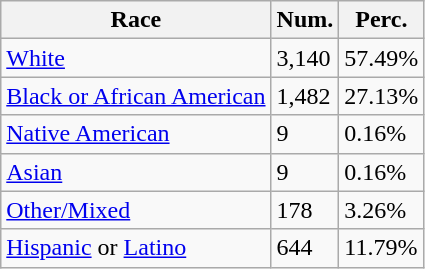<table class="wikitable">
<tr>
<th>Race</th>
<th>Num.</th>
<th>Perc.</th>
</tr>
<tr>
<td><a href='#'>White</a></td>
<td>3,140</td>
<td>57.49%</td>
</tr>
<tr>
<td><a href='#'>Black or African American</a></td>
<td>1,482</td>
<td>27.13%</td>
</tr>
<tr>
<td><a href='#'>Native American</a></td>
<td>9</td>
<td>0.16%</td>
</tr>
<tr>
<td><a href='#'>Asian</a></td>
<td>9</td>
<td>0.16%</td>
</tr>
<tr>
<td><a href='#'>Other/Mixed</a></td>
<td>178</td>
<td>3.26%</td>
</tr>
<tr>
<td><a href='#'>Hispanic</a> or <a href='#'>Latino</a></td>
<td>644</td>
<td>11.79%</td>
</tr>
</table>
